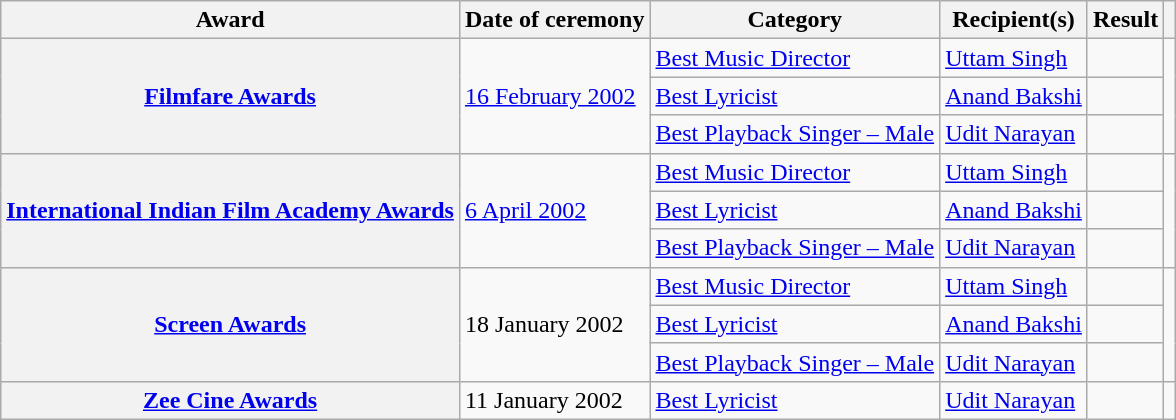<table class="wikitable plainrowheaders sortable">
<tr>
<th scope="col">Award</th>
<th scope="col">Date of ceremony</th>
<th scope="col">Category</th>
<th scope="col">Recipient(s)</th>
<th scope="col">Result</th>
<th scope="col" class="unsortable"></th>
</tr>
<tr>
<th scope="rowgroup" rowspan="3"><a href='#'>Filmfare Awards</a></th>
<td rowspan="3"><a href='#'>16 February 2002</a></td>
<td><a href='#'>Best Music Director</a></td>
<td><a href='#'>Uttam Singh</a></td>
<td></td>
<td style="text-align:center;" rowspan="3"></td>
</tr>
<tr>
<td><a href='#'>Best Lyricist</a></td>
<td><a href='#'>Anand Bakshi</a> </td>
<td></td>
</tr>
<tr>
<td><a href='#'>Best Playback Singer – Male</a></td>
<td><a href='#'>Udit Narayan</a> </td>
<td></td>
</tr>
<tr>
<th scope="rowgroup" rowspan="3"><a href='#'>International Indian Film Academy Awards</a></th>
<td rowspan="3"><a href='#'>6 April 2002</a></td>
<td><a href='#'>Best Music Director</a></td>
<td><a href='#'>Uttam Singh</a></td>
<td></td>
<td style="text-align:center;" rowspan="3"></td>
</tr>
<tr>
<td><a href='#'>Best Lyricist</a></td>
<td><a href='#'>Anand Bakshi</a> </td>
<td></td>
</tr>
<tr>
<td><a href='#'>Best Playback Singer – Male</a></td>
<td><a href='#'>Udit Narayan</a> </td>
<td></td>
</tr>
<tr>
<th scope="rowgroup" rowspan="3"><a href='#'>Screen Awards</a></th>
<td rowspan="3">18 January 2002</td>
<td><a href='#'>Best Music Director</a></td>
<td><a href='#'>Uttam Singh</a></td>
<td></td>
<td style="text-align:center;" rowspan="3"></td>
</tr>
<tr>
<td><a href='#'>Best Lyricist</a></td>
<td><a href='#'>Anand Bakshi</a> </td>
<td></td>
</tr>
<tr>
<td><a href='#'>Best Playback Singer – Male</a></td>
<td><a href='#'>Udit Narayan</a> </td>
<td></td>
</tr>
<tr>
<th scope="rowgroup"><a href='#'>Zee Cine Awards</a></th>
<td>11 January 2002</td>
<td><a href='#'>Best Lyricist</a></td>
<td><a href='#'>Udit Narayan</a> </td>
<td></td>
<td style="text-align:center;"></td>
</tr>
</table>
